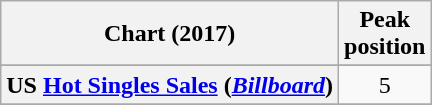<table class="wikitable sortable plainrowheaders">
<tr>
<th scope="col">Chart (2017)</th>
<th scope="col">Peak<br> position</th>
</tr>
<tr>
</tr>
<tr>
</tr>
<tr>
</tr>
<tr>
<th scope="row">US <a href='#'>Hot Singles Sales</a> (<em><a href='#'>Billboard</a></em>)</th>
<td align="center">5</td>
</tr>
<tr>
</tr>
</table>
